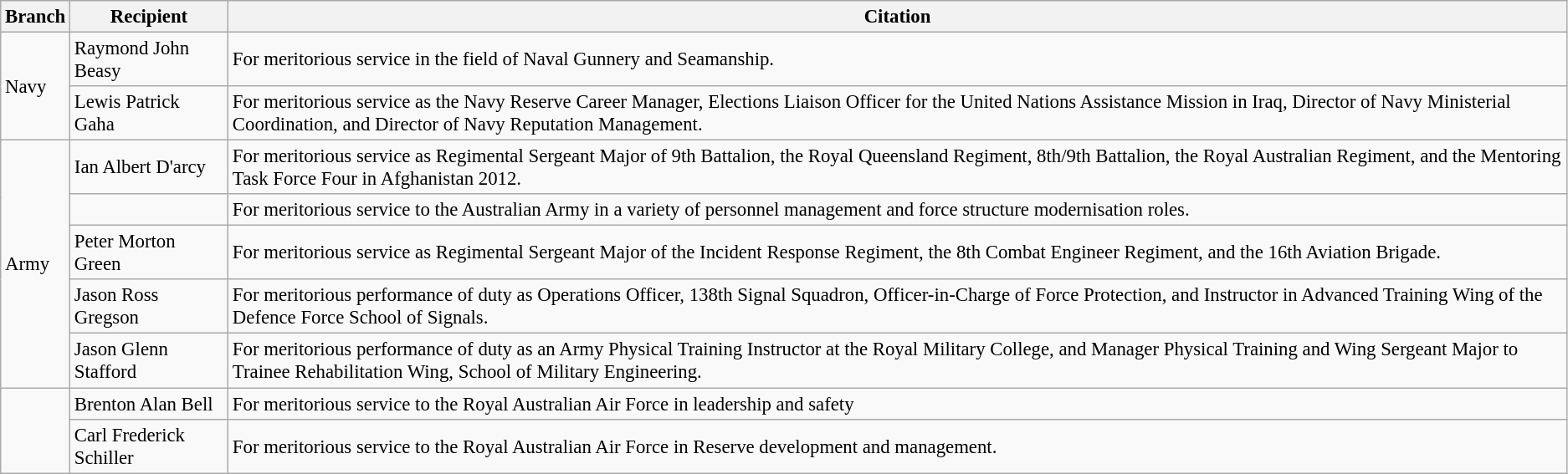<table class="wikitable" style="font-size:95%;">
<tr>
<th>Branch</th>
<th>Recipient</th>
<th>Citation</th>
</tr>
<tr>
<td rowspan="2">Navy</td>
<td> Raymond John Beasy </td>
<td>For meritorious service in the field of Naval Gunnery and Seamanship.</td>
</tr>
<tr>
<td> Lewis Patrick Gaha </td>
<td>For meritorious service as the Navy Reserve Career Manager, Elections Liaison Officer for the United Nations Assistance Mission in Iraq, Director of Navy Ministerial Coordination, and Director of Navy Reputation Management.</td>
</tr>
<tr>
<td rowspan="5">Army</td>
<td> Ian Albert D'arcy</td>
<td>For meritorious service as Regimental Sergeant Major of 9th Battalion, the Royal Queensland Regiment, 8th/9th Battalion, the Royal Australian Regiment, and the Mentoring Task Force Four in Afghanistan 2012.</td>
</tr>
<tr>
<td></td>
<td>For meritorious service to the Australian Army in a variety of personnel management and force structure modernisation roles.</td>
</tr>
<tr>
<td> Peter Morton Green</td>
<td>For meritorious service as Regimental Sergeant Major of the Incident Response Regiment, the 8th Combat Engineer Regiment, and the 16th Aviation Brigade.</td>
</tr>
<tr>
<td> Jason Ross Gregson</td>
<td>For meritorious performance of duty as Operations Officer, 138th Signal Squadron, Officer-in-Charge of Force Protection, and Instructor in Advanced Training Wing of the Defence Force School of Signals.</td>
</tr>
<tr>
<td> Jason Glenn Stafford</td>
<td>For meritorious performance of duty as an Army Physical Training Instructor at the Royal Military College, and Manager Physical Training and Wing Sergeant Major to Trainee Rehabilitation Wing, School of Military Engineering.</td>
</tr>
<tr>
<td rowspan="2"></td>
<td> Brenton Alan Bell</td>
<td>For meritorious service to the Royal Australian Air Force in leadership and safety</td>
</tr>
<tr>
<td> Carl Frederick Schiller </td>
<td>For meritorious service to the Royal Australian Air Force in Reserve development and management.</td>
</tr>
</table>
